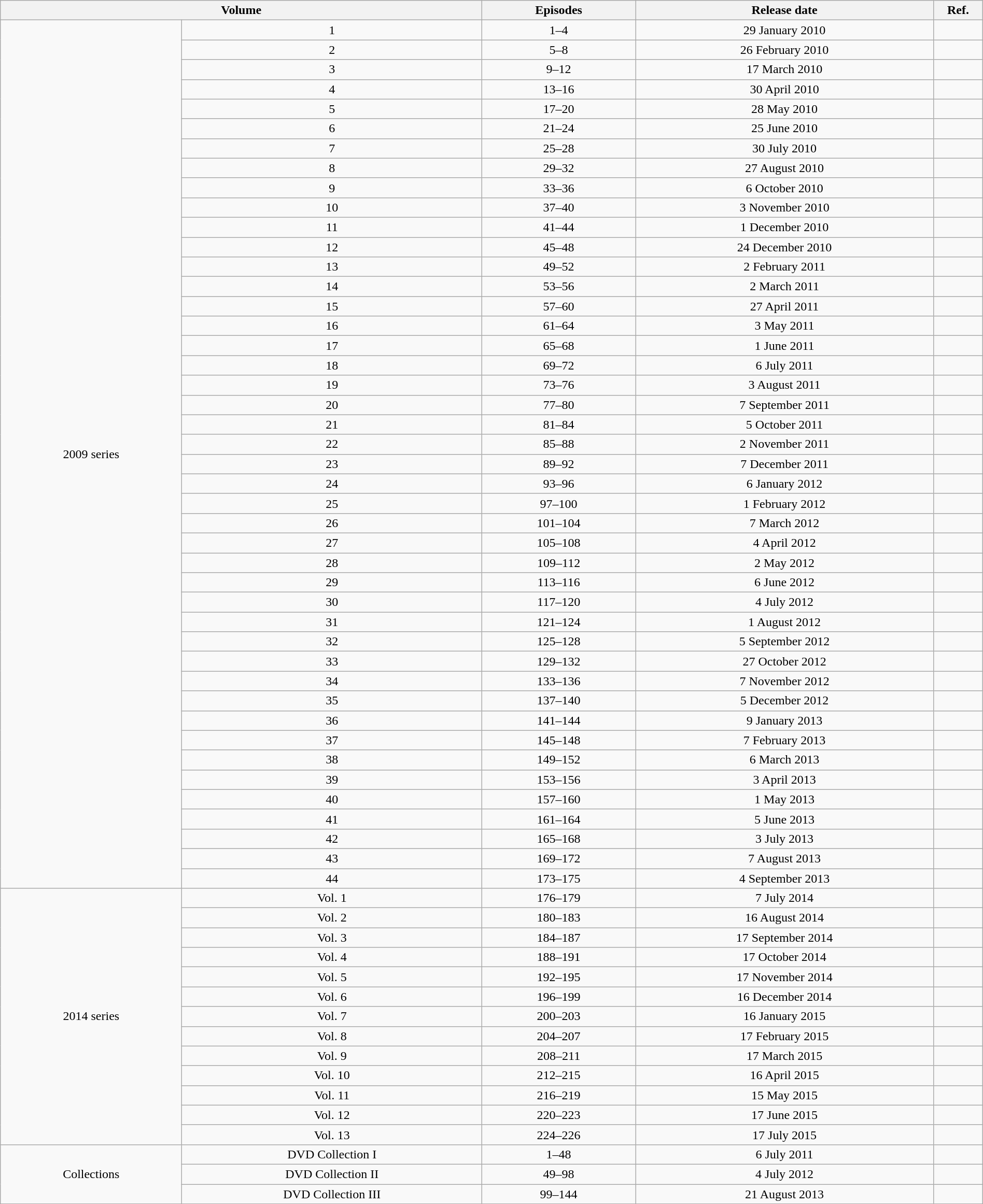<table class="wikitable" style="text-align: center; width: 100%;">
<tr>
<th colspan="2">Volume</th>
<th>Episodes</th>
<th>Release date</th>
<th width="5%">Ref.</th>
</tr>
<tr>
<td rowspan="44">2009 series</td>
<td>1</td>
<td>1–4</td>
<td>29 January 2010</td>
<td></td>
</tr>
<tr>
<td>2</td>
<td>5–8</td>
<td>26 February 2010</td>
<td></td>
</tr>
<tr>
<td>3</td>
<td>9–12</td>
<td>17 March 2010</td>
<td></td>
</tr>
<tr>
<td>4</td>
<td>13–16</td>
<td>30 April 2010</td>
<td></td>
</tr>
<tr>
<td>5</td>
<td>17–20</td>
<td>28 May 2010</td>
<td></td>
</tr>
<tr>
<td>6</td>
<td>21–24</td>
<td>25 June 2010</td>
<td></td>
</tr>
<tr>
<td>7</td>
<td>25–28</td>
<td>30 July 2010</td>
<td></td>
</tr>
<tr>
<td>8</td>
<td>29–32</td>
<td>27 August 2010</td>
<td></td>
</tr>
<tr>
<td>9</td>
<td>33–36</td>
<td>6 October 2010</td>
<td></td>
</tr>
<tr>
<td>10</td>
<td>37–40</td>
<td>3 November 2010</td>
<td></td>
</tr>
<tr>
<td>11</td>
<td>41–44</td>
<td>1 December 2010</td>
<td></td>
</tr>
<tr>
<td>12</td>
<td>45–48</td>
<td>24 December 2010</td>
<td></td>
</tr>
<tr>
<td>13</td>
<td>49–52</td>
<td>2 February 2011</td>
<td></td>
</tr>
<tr>
<td>14</td>
<td>53–56</td>
<td>2 March 2011</td>
<td></td>
</tr>
<tr>
<td>15</td>
<td>57–60</td>
<td>27 April 2011</td>
<td></td>
</tr>
<tr>
<td>16</td>
<td>61–64</td>
<td>3 May 2011</td>
<td></td>
</tr>
<tr>
<td>17</td>
<td>65–68</td>
<td>1 June 2011</td>
<td></td>
</tr>
<tr>
<td>18</td>
<td>69–72</td>
<td>6 July 2011</td>
<td></td>
</tr>
<tr>
<td>19</td>
<td>73–76</td>
<td>3 August 2011</td>
<td></td>
</tr>
<tr>
<td>20</td>
<td>77–80</td>
<td>7 September 2011</td>
<td></td>
</tr>
<tr>
<td>21</td>
<td>81–84</td>
<td>5 October 2011</td>
<td></td>
</tr>
<tr>
<td>22</td>
<td>85–88</td>
<td>2 November 2011</td>
<td></td>
</tr>
<tr>
<td>23</td>
<td>89–92</td>
<td>7 December 2011</td>
<td></td>
</tr>
<tr>
<td>24</td>
<td>93–96</td>
<td>6 January 2012</td>
<td></td>
</tr>
<tr>
<td>25</td>
<td>97–100</td>
<td>1 February 2012</td>
<td></td>
</tr>
<tr>
<td>26</td>
<td>101–104</td>
<td>7 March 2012</td>
<td></td>
</tr>
<tr>
<td>27</td>
<td>105–108</td>
<td>4 April 2012</td>
<td></td>
</tr>
<tr>
<td>28</td>
<td>109–112</td>
<td>2 May 2012</td>
<td></td>
</tr>
<tr>
<td>29</td>
<td>113–116</td>
<td>6 June 2012</td>
<td></td>
</tr>
<tr>
<td>30</td>
<td>117–120</td>
<td>4 July 2012</td>
<td></td>
</tr>
<tr>
<td>31</td>
<td>121–124</td>
<td>1 August 2012</td>
<td></td>
</tr>
<tr>
<td>32</td>
<td>125–128</td>
<td>5 September 2012</td>
<td></td>
</tr>
<tr>
<td>33</td>
<td>129–132</td>
<td>27 October 2012</td>
<td></td>
</tr>
<tr>
<td>34</td>
<td>133–136</td>
<td>7 November 2012</td>
<td></td>
</tr>
<tr>
<td>35</td>
<td>137–140</td>
<td>5 December 2012</td>
<td></td>
</tr>
<tr>
<td>36</td>
<td>141–144</td>
<td>9 January 2013</td>
<td></td>
</tr>
<tr>
<td>37</td>
<td>145–148</td>
<td>7 February 2013</td>
<td></td>
</tr>
<tr>
<td>38</td>
<td>149–152</td>
<td>6 March 2013</td>
<td></td>
</tr>
<tr>
<td>39</td>
<td>153–156</td>
<td>3 April 2013</td>
<td></td>
</tr>
<tr>
<td>40</td>
<td>157–160</td>
<td>1 May 2013</td>
<td></td>
</tr>
<tr>
<td>41</td>
<td>161–164</td>
<td>5 June 2013</td>
<td></td>
</tr>
<tr>
<td>42</td>
<td>165–168</td>
<td>3 July 2013</td>
<td></td>
</tr>
<tr>
<td>43</td>
<td>169–172</td>
<td>7 August 2013</td>
<td></td>
</tr>
<tr>
<td>44</td>
<td>173–175</td>
<td>4 September 2013</td>
<td></td>
</tr>
<tr>
<td rowspan="13">2014 series</td>
<td>Vol. 1</td>
<td>176–179</td>
<td>7 July 2014</td>
<td></td>
</tr>
<tr>
<td>Vol. 2</td>
<td>180–183</td>
<td>16 August 2014</td>
<td></td>
</tr>
<tr>
<td>Vol. 3</td>
<td>184–187</td>
<td>17 September 2014</td>
<td></td>
</tr>
<tr>
<td>Vol. 4</td>
<td>188–191</td>
<td>17 October 2014</td>
<td></td>
</tr>
<tr>
<td>Vol. 5</td>
<td>192–195</td>
<td>17 November 2014</td>
<td></td>
</tr>
<tr>
<td>Vol. 6</td>
<td>196–199</td>
<td>16 December 2014</td>
<td></td>
</tr>
<tr>
<td>Vol. 7</td>
<td>200–203</td>
<td>16 January 2015</td>
<td></td>
</tr>
<tr>
<td>Vol. 8</td>
<td>204–207</td>
<td>17 February 2015</td>
<td></td>
</tr>
<tr>
<td>Vol. 9</td>
<td>208–211</td>
<td>17 March 2015</td>
<td></td>
</tr>
<tr>
<td>Vol. 10</td>
<td>212–215</td>
<td>16 April 2015</td>
<td></td>
</tr>
<tr>
<td>Vol. 11</td>
<td>216–219</td>
<td>15 May 2015</td>
<td></td>
</tr>
<tr>
<td>Vol. 12</td>
<td>220–223</td>
<td>17 June 2015</td>
<td></td>
</tr>
<tr>
<td>Vol. 13</td>
<td>224–226</td>
<td>17 July 2015</td>
<td></td>
</tr>
<tr>
<td rowspan="3">Collections</td>
<td>DVD Collection I</td>
<td>1–48</td>
<td>6 July 2011</td>
<td></td>
</tr>
<tr>
<td>DVD Collection II</td>
<td>49–98</td>
<td>4 July 2012</td>
<td></td>
</tr>
<tr>
<td>DVD Collection III</td>
<td>99–144</td>
<td>21 August 2013</td>
<td></td>
</tr>
</table>
